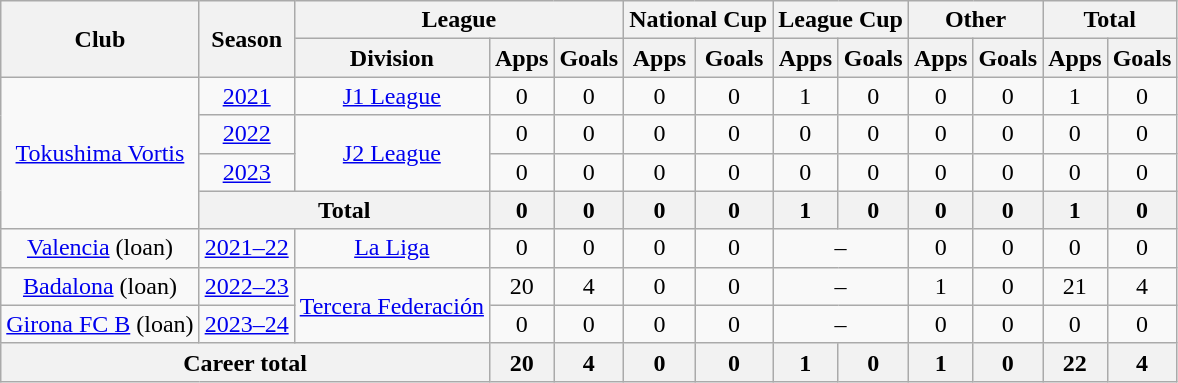<table class="wikitable" style="text-align: center;">
<tr>
<th rowspan=2>Club</th>
<th rowspan=2>Season</th>
<th colspan=3>League</th>
<th colspan=2>National Cup</th>
<th colspan=2>League Cup</th>
<th colspan=2>Other</th>
<th colspan=2>Total</th>
</tr>
<tr>
<th>Division</th>
<th>Apps</th>
<th>Goals</th>
<th>Apps</th>
<th>Goals</th>
<th>Apps</th>
<th>Goals</th>
<th>Apps</th>
<th>Goals</th>
<th>Apps</th>
<th>Goals</th>
</tr>
<tr>
<td rowspan="4"><a href='#'>Tokushima Vortis</a></td>
<td><a href='#'>2021</a></td>
<td><a href='#'>J1 League</a></td>
<td>0</td>
<td>0</td>
<td>0</td>
<td>0</td>
<td>1</td>
<td>0</td>
<td>0</td>
<td>0</td>
<td>1</td>
<td>0</td>
</tr>
<tr>
<td><a href='#'>2022</a></td>
<td rowspan="2"><a href='#'>J2 League</a></td>
<td>0</td>
<td>0</td>
<td>0</td>
<td>0</td>
<td>0</td>
<td>0</td>
<td>0</td>
<td>0</td>
<td>0</td>
<td>0</td>
</tr>
<tr>
<td><a href='#'>2023</a></td>
<td>0</td>
<td>0</td>
<td>0</td>
<td>0</td>
<td>0</td>
<td>0</td>
<td>0</td>
<td>0</td>
<td>0</td>
<td>0</td>
</tr>
<tr>
<th colspan=2>Total</th>
<th>0</th>
<th>0</th>
<th>0</th>
<th>0</th>
<th>1</th>
<th>0</th>
<th>0</th>
<th>0</th>
<th>1</th>
<th>0</th>
</tr>
<tr>
<td><a href='#'>Valencia</a> (loan)</td>
<td><a href='#'>2021–22</a></td>
<td><a href='#'>La Liga</a></td>
<td>0</td>
<td>0</td>
<td>0</td>
<td>0</td>
<td colspan="2">–</td>
<td>0</td>
<td>0</td>
<td>0</td>
<td>0</td>
</tr>
<tr>
<td><a href='#'>Badalona</a> (loan)</td>
<td><a href='#'>2022–23</a></td>
<td rowspan=2><a href='#'>Tercera Federación</a></td>
<td>20</td>
<td>4</td>
<td>0</td>
<td>0</td>
<td colspan="2">–</td>
<td>1</td>
<td>0</td>
<td>21</td>
<td>4</td>
</tr>
<tr>
<td><a href='#'>Girona FC B</a> (loan)</td>
<td><a href='#'>2023–24</a></td>
<td>0</td>
<td>0</td>
<td>0</td>
<td>0</td>
<td colspan="2">–</td>
<td>0</td>
<td>0</td>
<td>0</td>
<td>0</td>
</tr>
<tr>
<th colspan=3>Career total</th>
<th>20</th>
<th>4</th>
<th>0</th>
<th>0</th>
<th>1</th>
<th>0</th>
<th>1</th>
<th>0</th>
<th>22</th>
<th>4</th>
</tr>
</table>
